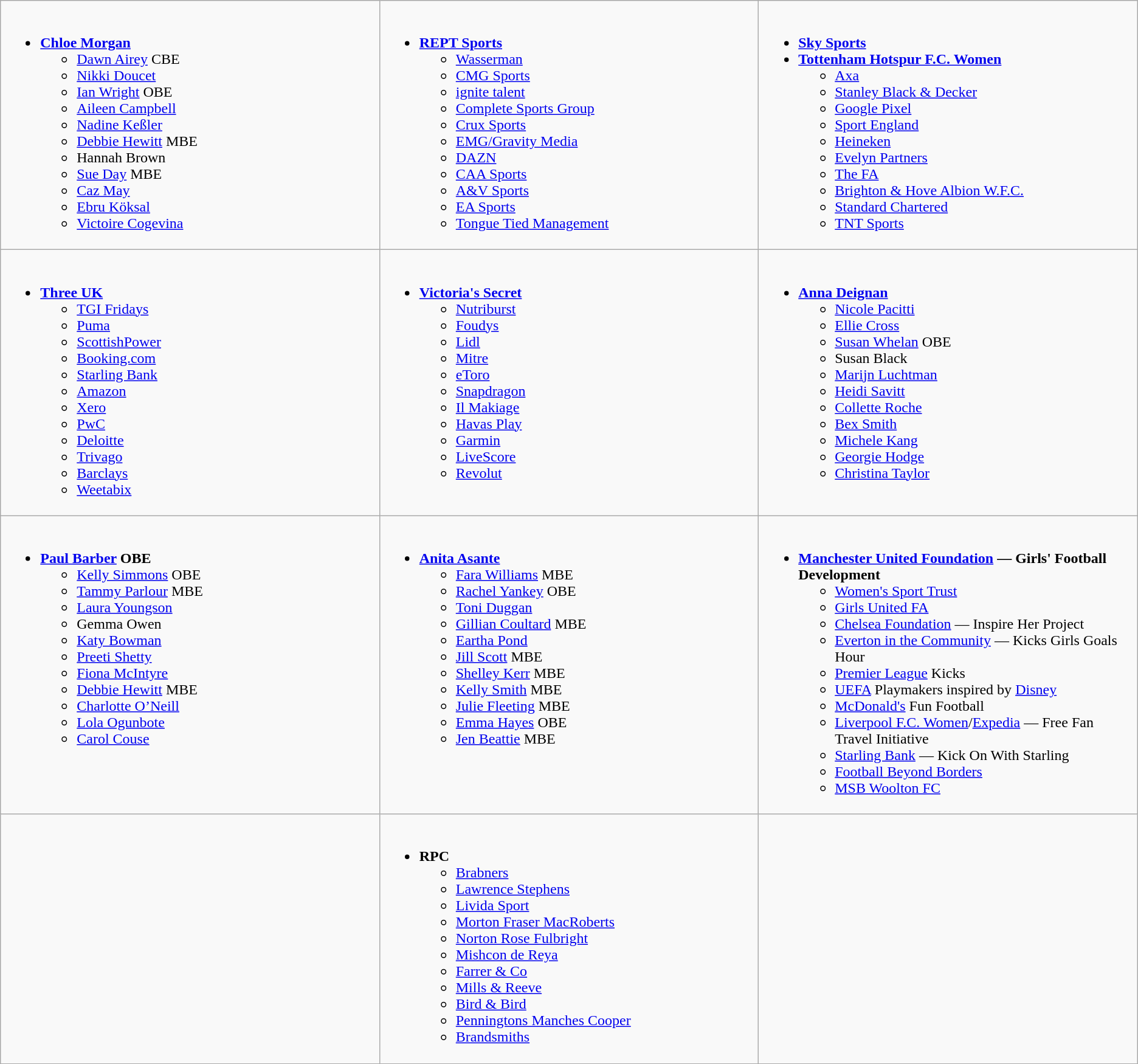<table class="wikitable">
<tr>
<td style="vertical-align:top;" width="33%"><br><ul><li><strong><a href='#'>Chloe Morgan</a></strong><ul><li><a href='#'>Dawn Airey</a> CBE</li><li><a href='#'>Nikki Doucet</a></li><li><a href='#'>Ian Wright</a> OBE</li><li><a href='#'>Aileen Campbell</a></li><li><a href='#'>Nadine Keßler</a></li><li><a href='#'>Debbie Hewitt</a> MBE</li><li>Hannah Brown</li><li><a href='#'>Sue Day</a> MBE</li><li><a href='#'>Caz May</a></li><li><a href='#'>Ebru Köksal</a></li><li><a href='#'>Victoire Cogevina</a></li></ul></li></ul></td>
<td style="vertical-align:top;" width="33%"><br><ul><li><strong><a href='#'>REPT Sports</a></strong><ul><li><a href='#'>Wasserman</a></li><li><a href='#'>CMG Sports</a></li><li><a href='#'>ignite talent</a></li><li><a href='#'>Complete Sports Group</a></li><li><a href='#'>Crux Sports</a></li><li><a href='#'>EMG/Gravity Media</a></li><li><a href='#'>DAZN</a></li><li><a href='#'>CAA Sports</a></li><li><a href='#'>A&V Sports</a></li><li><a href='#'>EA Sports</a></li><li><a href='#'>Tongue Tied Management</a></li></ul></li></ul></td>
<td style="vertical-align:top;" width="33%"><br><ul><li><strong><a href='#'>Sky Sports</a></strong></li><li><strong><a href='#'>Tottenham Hotspur F.C. Women</a></strong><ul><li><a href='#'>Axa</a></li><li><a href='#'>Stanley Black & Decker</a></li><li><a href='#'>Google Pixel</a></li><li><a href='#'>Sport England</a></li><li><a href='#'>Heineken</a></li><li><a href='#'>Evelyn Partners</a></li><li><a href='#'>The FA</a></li><li><a href='#'>Brighton & Hove Albion W.F.C.</a></li><li><a href='#'>Standard Chartered</a></li><li><a href='#'>TNT Sports</a></li></ul></li></ul></td>
</tr>
<tr>
<td style="vertical-align:top;" width="33%"><br><ul><li><strong><a href='#'>Three UK</a></strong><ul><li><a href='#'>TGI Fridays</a></li><li><a href='#'>Puma</a></li><li><a href='#'>ScottishPower</a></li><li><a href='#'>Booking.com</a></li><li><a href='#'>Starling Bank</a></li><li><a href='#'>Amazon</a></li><li><a href='#'>Xero</a></li><li><a href='#'>PwC</a></li><li><a href='#'>Deloitte</a></li><li><a href='#'>Trivago</a></li><li><a href='#'>Barclays</a></li><li><a href='#'>Weetabix</a></li></ul></li></ul></td>
<td style="vertical-align:top;" width="33%"><br><ul><li><strong><a href='#'>Victoria's Secret</a></strong><ul><li><a href='#'>Nutriburst</a></li><li><a href='#'>Foudys</a></li><li><a href='#'>Lidl</a></li><li><a href='#'>Mitre</a></li><li><a href='#'>eToro</a></li><li><a href='#'>Snapdragon</a></li><li><a href='#'>Il Makiage</a></li><li><a href='#'>Havas Play</a></li><li><a href='#'>Garmin</a></li><li><a href='#'>LiveScore</a></li><li><a href='#'>Revolut</a></li></ul></li></ul></td>
<td style="vertical-align:top;" width="33%"><br><ul><li><strong><a href='#'>Anna Deignan</a></strong><ul><li><a href='#'>Nicole Pacitti</a></li><li><a href='#'>Ellie Cross</a></li><li><a href='#'>Susan Whelan</a> OBE</li><li>Susan Black</li><li><a href='#'>Marijn Luchtman</a></li><li><a href='#'>Heidi Savitt</a></li><li><a href='#'>Collette Roche</a></li><li><a href='#'>Bex Smith</a></li><li><a href='#'>Michele Kang</a></li><li><a href='#'>Georgie Hodge</a></li><li><a href='#'>Christina Taylor</a></li></ul></li></ul></td>
</tr>
<tr>
<td style="vertical-align:top;" width="33%"><br><ul><li><strong><a href='#'>Paul Barber</a> OBE</strong><ul><li><a href='#'>Kelly Simmons</a> OBE</li><li><a href='#'>Tammy Parlour</a> MBE</li><li><a href='#'>Laura Youngson</a></li><li>Gemma Owen</li><li><a href='#'>Katy Bowman</a></li><li><a href='#'>Preeti Shetty</a></li><li><a href='#'>Fiona McIntyre</a></li><li><a href='#'>Debbie Hewitt</a> MBE</li><li><a href='#'>Charlotte O’Neill</a></li><li><a href='#'>Lola Ogunbote</a></li><li><a href='#'>Carol Couse</a></li></ul></li></ul></td>
<td style="vertical-align:top;" width="33%"><br><ul><li><strong><a href='#'>Anita Asante</a></strong><ul><li><a href='#'>Fara Williams</a> MBE</li><li><a href='#'>Rachel Yankey</a> OBE</li><li><a href='#'>Toni Duggan</a></li><li><a href='#'>Gillian Coultard</a> MBE</li><li><a href='#'>Eartha Pond</a></li><li><a href='#'>Jill Scott</a> MBE</li><li><a href='#'>Shelley Kerr</a> MBE</li><li><a href='#'>Kelly Smith</a> MBE</li><li><a href='#'>Julie Fleeting</a> MBE</li><li><a href='#'>Emma Hayes</a> OBE</li><li><a href='#'>Jen Beattie</a> MBE</li></ul></li></ul></td>
<td style="vertical-align:top;" width="33%"><br><ul><li><strong><a href='#'>Manchester United Foundation</a> — Girls' Football Development</strong><ul><li><a href='#'>Women's Sport Trust</a></li><li><a href='#'>Girls United FA</a></li><li><a href='#'>Chelsea Foundation</a> — Inspire Her Project</li><li><a href='#'>Everton in the Community</a> — Kicks Girls Goals Hour</li><li><a href='#'>Premier League</a> Kicks</li><li><a href='#'>UEFA</a> Playmakers inspired by <a href='#'>Disney</a></li><li><a href='#'>McDonald's</a> Fun Football</li><li><a href='#'>Liverpool F.C. Women</a>/<a href='#'>Expedia</a> — Free Fan Travel Initiative</li><li><a href='#'>Starling Bank</a> — Kick On With Starling</li><li><a href='#'>Football Beyond Borders</a></li><li><a href='#'>MSB Woolton FC</a></li></ul></li></ul></td>
</tr>
<tr>
<td></td>
<td><br><ul><li><strong>RPC</strong><ul><li><a href='#'>Brabners</a></li><li><a href='#'>Lawrence Stephens</a></li><li><a href='#'>Livida Sport</a></li><li><a href='#'>Morton Fraser MacRoberts</a></li><li><a href='#'>Norton Rose Fulbright</a></li><li><a href='#'>Mishcon de Reya</a></li><li><a href='#'>Farrer & Co</a></li><li><a href='#'>Mills & Reeve</a></li><li><a href='#'>Bird & Bird</a></li><li><a href='#'>Penningtons Manches Cooper</a></li><li><a href='#'>Brandsmiths</a></li></ul></li></ul></td>
<td></td>
</tr>
</table>
